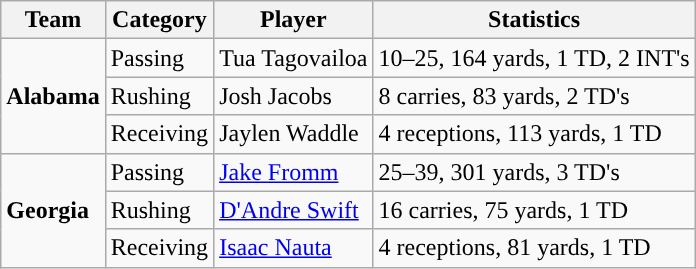<table class="wikitable" style="float: right;">
<tr>
<th>Team</th>
<th>Category</th>
<th>Player</th>
<th>Statistics</th>
</tr>
<tr>
<td rowspan=3><strong>Alabama</strong></td>
<td>Passing</td>
<td>Tua Tagovailoa</td>
<td>10–25, 164 yards, 1 TD, 2 INT's</td>
</tr>
<tr>
<td>Rushing</td>
<td>Josh Jacobs</td>
<td>8 carries, 83 yards, 2 TD's</td>
</tr>
<tr>
<td>Receiving</td>
<td>Jaylen Waddle</td>
<td>4 receptions, 113 yards, 1 TD</td>
</tr>
<tr>
<td rowspan=3><strong>Georgia</strong></td>
<td>Passing</td>
<td><a href='#'>Jake Fromm</a></td>
<td>25–39, 301 yards, 3 TD's</td>
</tr>
<tr>
<td>Rushing</td>
<td><a href='#'>D'Andre Swift</a></td>
<td>16 carries, 75 yards, 1 TD</td>
</tr>
<tr>
<td>Receiving</td>
<td><a href='#'>Isaac Nauta</a></td>
<td>4 receptions, 81 yards, 1 TD</td>
</tr>
</table>
